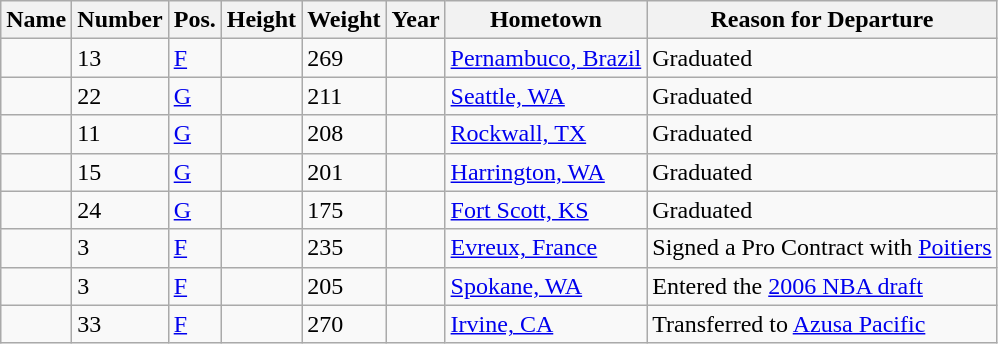<table class="wikitable sortable" border="1">
<tr>
<th>Name</th>
<th>Number</th>
<th>Pos.</th>
<th>Height</th>
<th>Weight</th>
<th>Year</th>
<th>Hometown</th>
<th class="unsortable">Reason for Departure</th>
</tr>
<tr>
<td></td>
<td>13</td>
<td><a href='#'>F</a></td>
<td></td>
<td>269</td>
<td></td>
<td><a href='#'>Pernambuco, Brazil</a></td>
<td>Graduated</td>
</tr>
<tr>
<td></td>
<td>22</td>
<td><a href='#'>G</a></td>
<td></td>
<td>211</td>
<td></td>
<td><a href='#'>Seattle, WA</a></td>
<td>Graduated</td>
</tr>
<tr>
<td></td>
<td>11</td>
<td><a href='#'>G</a></td>
<td></td>
<td>208</td>
<td></td>
<td><a href='#'>Rockwall, TX</a></td>
<td>Graduated</td>
</tr>
<tr>
<td></td>
<td>15</td>
<td><a href='#'>G</a></td>
<td></td>
<td>201</td>
<td></td>
<td><a href='#'>Harrington, WA</a></td>
<td>Graduated</td>
</tr>
<tr>
<td></td>
<td>24</td>
<td><a href='#'>G</a></td>
<td></td>
<td>175</td>
<td></td>
<td><a href='#'>Fort Scott, KS</a></td>
<td>Graduated</td>
</tr>
<tr>
<td></td>
<td>3</td>
<td><a href='#'>F</a></td>
<td></td>
<td>235</td>
<td></td>
<td><a href='#'>Evreux, France</a></td>
<td>Signed a Pro Contract with <a href='#'>Poitiers</a></td>
</tr>
<tr>
<td></td>
<td>3</td>
<td><a href='#'>F</a></td>
<td></td>
<td>205</td>
<td></td>
<td><a href='#'>Spokane, WA</a></td>
<td>Entered the <a href='#'>2006 NBA draft</a></td>
</tr>
<tr>
<td></td>
<td>33</td>
<td><a href='#'>F</a></td>
<td></td>
<td>270</td>
<td></td>
<td><a href='#'>Irvine, CA</a></td>
<td>Transferred to <a href='#'>Azusa Pacific</a></td>
</tr>
</table>
